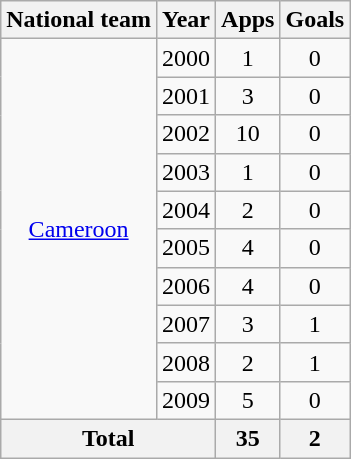<table class="wikitable" style="text-align: center;">
<tr>
<th>National team</th>
<th>Year</th>
<th>Apps</th>
<th>Goals</th>
</tr>
<tr>
<td rowspan="10"><a href='#'>Cameroon</a></td>
<td>2000</td>
<td>1</td>
<td>0</td>
</tr>
<tr>
<td>2001</td>
<td>3</td>
<td>0</td>
</tr>
<tr>
<td>2002</td>
<td>10</td>
<td>0</td>
</tr>
<tr>
<td>2003</td>
<td>1</td>
<td>0</td>
</tr>
<tr>
<td>2004</td>
<td>2</td>
<td>0</td>
</tr>
<tr>
<td>2005</td>
<td>4</td>
<td>0</td>
</tr>
<tr>
<td>2006</td>
<td>4</td>
<td>0</td>
</tr>
<tr>
<td>2007</td>
<td>3</td>
<td>1</td>
</tr>
<tr>
<td>2008</td>
<td>2</td>
<td>1</td>
</tr>
<tr>
<td>2009</td>
<td>5</td>
<td>0</td>
</tr>
<tr>
<th colspan="2">Total</th>
<th>35</th>
<th>2</th>
</tr>
</table>
